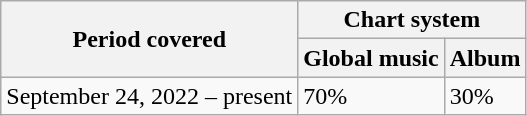<table class="wikitable">
<tr>
<th rowspan="2">Period covered</th>
<th colspan="2">Chart system</th>
</tr>
<tr>
<th scope="col">Global music</th>
<th scope="col">Album</th>
</tr>
<tr>
<td>September 24, 2022 – present</td>
<td>70%</td>
<td>30%</td>
</tr>
</table>
